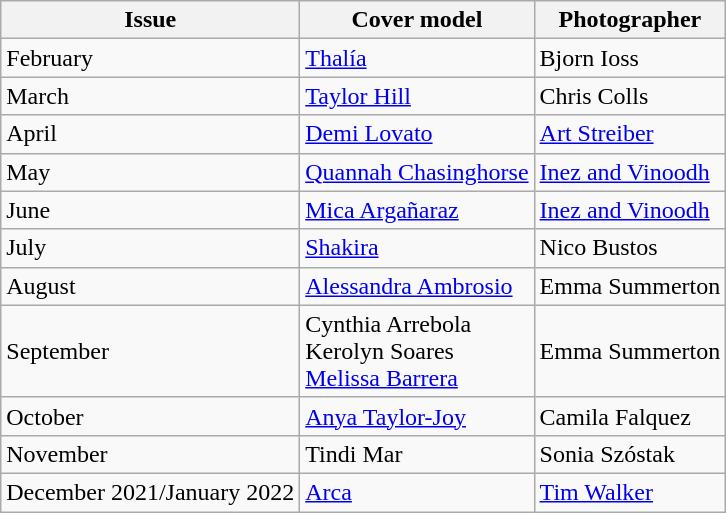<table class="sortable wikitable">
<tr>
<th>Issue</th>
<th>Cover model</th>
<th>Photographer</th>
</tr>
<tr>
<td>February</td>
<td><a href='#'>Thalía</a></td>
<td>Bjorn Ioss</td>
</tr>
<tr>
<td>March</td>
<td><a href='#'>Taylor Hill</a></td>
<td>Chris Colls</td>
</tr>
<tr>
<td>April</td>
<td><a href='#'>Demi Lovato</a></td>
<td><a href='#'>Art Streiber</a></td>
</tr>
<tr>
<td>May</td>
<td><a href='#'>Quannah Chasinghorse</a></td>
<td><a href='#'>Inez and Vinoodh</a></td>
</tr>
<tr>
<td>June</td>
<td><a href='#'>Mica Argañaraz</a></td>
<td><a href='#'>Inez and Vinoodh</a></td>
</tr>
<tr>
<td>July</td>
<td><a href='#'>Shakira</a></td>
<td>Nico Bustos</td>
</tr>
<tr>
<td>August</td>
<td><a href='#'>Alessandra Ambrosio</a></td>
<td>Emma Summerton</td>
</tr>
<tr>
<td>September</td>
<td>Cynthia Arrebola <br> Kerolyn Soares <br> <a href='#'>Melissa Barrera</a></td>
<td>Emma Summerton</td>
</tr>
<tr>
<td>October</td>
<td><a href='#'>Anya Taylor-Joy</a></td>
<td>Camila Falquez</td>
</tr>
<tr>
<td>November</td>
<td>Tindi Mar</td>
<td>Sonia Szóstak</td>
</tr>
<tr>
<td>December 2021/January 2022</td>
<td><a href='#'>Arca</a></td>
<td><a href='#'>Tim Walker</a></td>
</tr>
</table>
